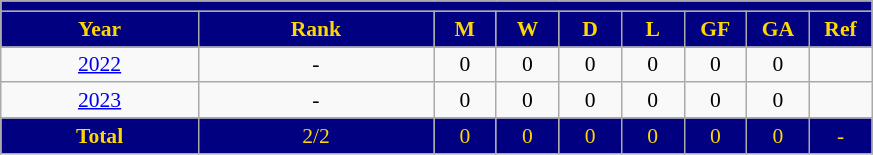<table class="wikitable" style="text-align: center;font-size:90%;">
<tr>
<th style="background:#000080;" colspan=9></th>
</tr>
<tr style="color:gold;">
<th style="background:#000080;" width=125>Year</th>
<th style="background:#000080;" width=150>Rank</th>
<th style="background:#000080;" width=35>M</th>
<th style="background:#000080;" width=35>W</th>
<th style="background:#000080;" width=35>D</th>
<th style="background:#000080;" width=35>L</th>
<th style="background:#000080;" width=35>GF</th>
<th style="background:#000080;" width=35>GA</th>
<th style="background:#000080;" width=35>Ref</th>
</tr>
<tr>
<td> <a href='#'>2022</a></td>
<td>-</td>
<td>0</td>
<td>0</td>
<td>0</td>
<td>0</td>
<td>0</td>
<td>0</td>
<td></td>
</tr>
<tr>
<td> <a href='#'>2023</a></td>
<td>-</td>
<td>0</td>
<td>0</td>
<td>0</td>
<td>0</td>
<td>0</td>
<td>0</td>
<td></td>
</tr>
<tr bgcolor="#000080" style="color:gold;">
<td><strong>Total</strong></td>
<td>2/2</td>
<td>0</td>
<td>0</td>
<td>0</td>
<td>0</td>
<td>0</td>
<td>0</td>
<td>-</td>
</tr>
</table>
